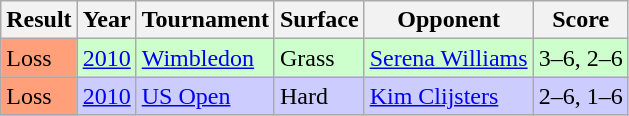<table class="sortable wikitable">
<tr>
<th>Result</th>
<th>Year</th>
<th>Tournament</th>
<th>Surface</th>
<th>Opponent</th>
<th class="unsortable">Score</th>
</tr>
<tr style="background:#cfc;">
<td style="background:#ffa07a;">Loss</td>
<td><a href='#'>2010</a></td>
<td><a href='#'>Wimbledon</a></td>
<td>Grass</td>
<td> <a href='#'>Serena Williams</a></td>
<td>3–6, 2–6</td>
</tr>
<tr style="background:#ccf;">
<td style="background:#ffa07a;">Loss</td>
<td><a href='#'>2010</a></td>
<td><a href='#'>US Open</a></td>
<td>Hard</td>
<td> <a href='#'>Kim Clijsters</a></td>
<td>2–6, 1–6</td>
</tr>
</table>
